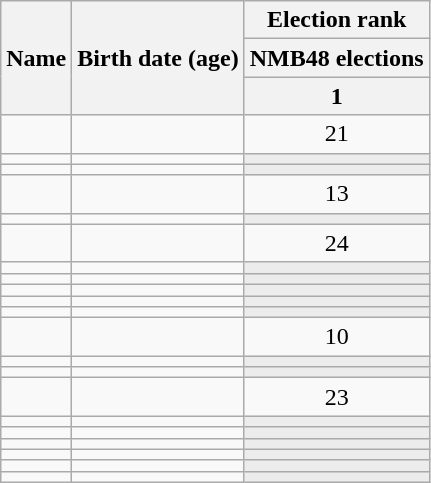<table class="wikitable sortable"  style="text-align:center;">
<tr>
<th rowspan="3">Name</th>
<th rowspan="3">Birth date (age)</th>
<th class="unsortable">Election rank</th>
</tr>
<tr>
<th colspan="1" class="unsortable">NMB48 elections</th>
</tr>
<tr>
<th data-sort-type="number">1</th>
</tr>
<tr>
<td style="text-align:left;" data-sort-value="Asao, Momoka"></td>
<td style="text-align:left;"></td>
<td>21</td>
</tr>
<tr>
<td style="text-align:left;" data-sort-value="Lee, Siyeon"></td>
<td style="text-align:left;"></td>
<td style="background:#ececec; color:gray;"></td>
</tr>
<tr>
<td style="text-align:left;" data-sort-value="Ike, Honoka"></td>
<td style="text-align:left;"></td>
<td style="background:#ececec; color:gray;"></td>
</tr>
<tr>
<td style="text-align:left;" data-sort-value="Kameno, Zion"></td>
<td style="text-align:left;"></td>
<td>13</td>
</tr>
<tr>
<td style="text-align:left;" data-sort-value="Kuroshima, Sakura"></td>
<td style="text-align:left;"></td>
<td style="background:#ececec; color:gray;"></td>
</tr>
<tr>
<td style="text-align:left;" data-sort-value="Kuroda, Fuuwa"></td>
<td style="text-align:left;"></td>
<td>24</td>
</tr>
<tr>
<td style="text-align:left;" data-sort-value="Sakashita, Mako"></td>
<td style="text-align:left;"></td>
<td style="background:#ececec; color:gray;"></td>
</tr>
<tr>
<td style="text-align:left;" data-sort-value="Sakata, Misaki"></td>
<td style="text-align:left;"></td>
<td style="background:#ececec; color:gray;"></td>
</tr>
<tr>
<td style="text-align:left;" data-sort-value="Sakamoto, Risa"></td>
<td style="text-align:left;"></td>
<td style="background:#ececec; color:gray;"></td>
</tr>
<tr>
<td style="text-align:left;" data-sort-value="Sakurada, Ayaka"></td>
<td style="text-align:left;"></td>
<td style="background:#ececec; color:gray;"></td>
</tr>
<tr>
<td style="text-align:left;" data-sort-value="Satsuki, Aika"></td>
<td style="text-align:left;"></td>
<td style="background:#ececec; color:gray;"></td>
</tr>
<tr>
<td style="text-align:left;" data-sort-value="Sumino, Wakana"></td>
<td style="text-align:left;"></td>
<td>10</td>
</tr>
<tr>
<td style="text-align:left;" data-sort-value="Tatsumoto, Yayoi"></td>
<td style="text-align:left;"></td>
<td style="background:#ececec; color:gray;"></td>
</tr>
<tr>
<td style="text-align:left;" data-sort-value="Tanaka, Yukino"></td>
<td style="text-align:left;"></td>
<td style="background:#ececec; color:gray;"></td>
</tr>
<tr>
<td style="text-align:left;" data-sort-value="Hayakawa, Yuna"></td>
<td style="text-align:left;"></td>
<td>23</td>
</tr>
<tr>
<td style="text-align:left;" data-sort-value="Fukuno, Ami"></td>
<td style="text-align:left;"></td>
<td style="background:#ececec; color:gray;"></td>
</tr>
<tr>
<td style="text-align:left;" data-sort-value="Matsuoka, Sakura"></td>
<td style="text-align:left;"></td>
<td style="background:#ececec; color:gray;"></td>
</tr>
<tr>
<td style="text-align:left;" data-sort-value="Matsuno, Mio"></td>
<td style="text-align:left;"></td>
<td style="background:#ececec; color:gray;"></td>
</tr>
<tr>
<td style="text-align:left;" data-sort-value="Matsumoto, Mihina"></td>
<td style="text-align:left;"></td>
<td style="background:#ececec; color:gray;"></td>
</tr>
<tr>
<td style="text-align:left;" data-sort-value="Yamamoto, Hikaru"></td>
<td style="text-align:left;"></td>
<td style="background:#ececec; color:gray;"></td>
</tr>
<tr>
<td style="text-align:left;" data-sort-value="Yoshino, Misaki"></td>
<td style="text-align:left;"></td>
<td style="background:#ececec; color:gray;"></td>
</tr>
</table>
